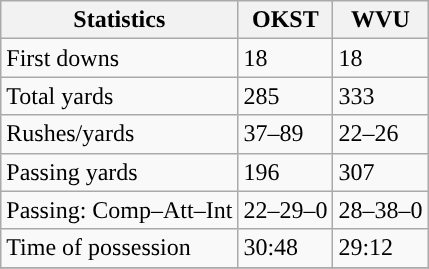<table class="wikitable" style="float: left;">
<tr>
<th>Statistics</th>
<th>OKST</th>
<th>WVU</th>
</tr>
<tr>
<td>First downs</td>
<td>18</td>
<td>18</td>
</tr>
<tr>
<td>Total yards</td>
<td>285</td>
<td>333</td>
</tr>
<tr>
<td>Rushes/yards</td>
<td>37–89</td>
<td>22–26</td>
</tr>
<tr>
<td>Passing yards</td>
<td>196</td>
<td>307</td>
</tr>
<tr>
<td>Passing: Comp–Att–Int</td>
<td>22–29–0</td>
<td>28–38–0</td>
</tr>
<tr>
<td>Time of possession</td>
<td>30:48</td>
<td>29:12</td>
</tr>
<tr>
</tr>
</table>
